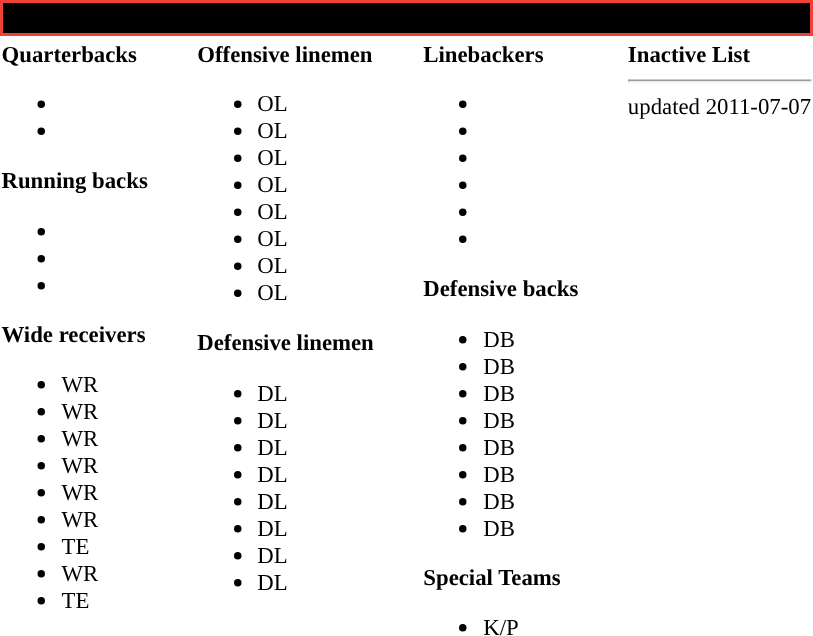<table class="toccolours" style="text-align: left;">
<tr>
<th colspan="7" align="center" ; style="background-color: #000000; color:black; border:2px solid #EF4135"><span><strong>Germany National Football Team roster</strong></span></th>
</tr>
<tr>
<td style="font-size: 95%;vertical-align:top;"><strong>Quarterbacks</strong><br><ul><li></li><li></li></ul><strong>Running backs</strong><ul><li></li><li></li><li></li></ul><strong>Wide receivers</strong><ul><li> WR</li><li> WR</li><li> WR</li><li> WR</li><li> WR</li><li> WR</li><li> TE</li><li> WR</li><li> TE</li></ul></td>
<td style="width: 25px;"></td>
<td style="font-size: 95%;vertical-align:top;"><strong>Offensive linemen</strong><br><ul><li> OL</li><li> OL</li><li> OL</li><li> OL</li><li> OL</li><li> OL</li><li> OL</li><li> OL</li></ul><strong>Defensive linemen</strong><ul><li> DL</li><li> DL</li><li> DL</li><li> DL</li><li> DL</li><li> DL</li><li> DL</li><li> DL</li></ul></td>
<td style="width: 25px;"></td>
<td style="font-size: 95%;vertical-align:top;"><strong>Linebackers </strong><br><ul><li></li><li></li><li></li><li></li><li></li><li></li></ul><strong>Defensive backs</strong><ul><li> DB</li><li> DB</li><li> DB</li><li> DB</li><li> DB</li><li> DB</li><li> DB</li><li> DB</li></ul><strong>Special Teams</strong><ul><li> K/P</li></ul></td>
<td style="width: 25px;"></td>
<td style="font-size: 95%;vertical-align:top;"><strong>Inactive List</strong><br><hr>
<span></span> updated 2011-07-07<br></td>
</tr>
<tr>
</tr>
</table>
